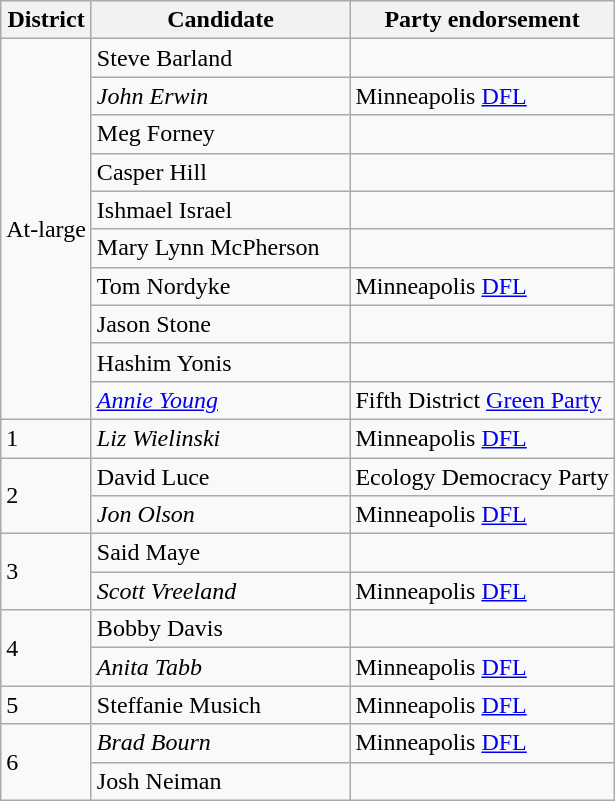<table class="wikitable">
<tr>
<th>District</th>
<th style="width:165px">Candidate</th>
<th>Party endorsement</th>
</tr>
<tr>
<td rowspan="10">At-large</td>
<td>Steve Barland</td>
<td></td>
</tr>
<tr>
<td><em>John Erwin</em></td>
<td>Minneapolis <a href='#'>DFL</a></td>
</tr>
<tr>
<td>Meg Forney</td>
<td></td>
</tr>
<tr>
<td>Casper Hill</td>
<td></td>
</tr>
<tr>
<td>Ishmael Israel</td>
<td></td>
</tr>
<tr>
<td>Mary Lynn McPherson</td>
<td></td>
</tr>
<tr>
<td>Tom Nordyke</td>
<td>Minneapolis <a href='#'>DFL</a></td>
</tr>
<tr>
<td>Jason Stone</td>
<td></td>
</tr>
<tr>
<td>Hashim Yonis</td>
<td></td>
</tr>
<tr>
<td><em><a href='#'>Annie Young</a></em></td>
<td>Fifth District <a href='#'>Green Party</a></td>
</tr>
<tr>
<td>1</td>
<td><em>Liz Wielinski</em></td>
<td>Minneapolis <a href='#'>DFL</a></td>
</tr>
<tr>
<td rowspan="2">2</td>
<td>David Luce</td>
<td>Ecology Democracy Party</td>
</tr>
<tr>
<td><em>Jon Olson</em></td>
<td>Minneapolis <a href='#'>DFL</a></td>
</tr>
<tr>
<td rowspan="2">3</td>
<td>Said Maye</td>
<td></td>
</tr>
<tr>
<td><em>Scott Vreeland</em></td>
<td>Minneapolis <a href='#'>DFL</a></td>
</tr>
<tr>
<td rowspan="2">4</td>
<td>Bobby Davis</td>
<td></td>
</tr>
<tr>
<td><em>Anita Tabb</em></td>
<td>Minneapolis <a href='#'>DFL</a></td>
</tr>
<tr>
<td>5</td>
<td>Steffanie Musich</td>
<td>Minneapolis <a href='#'>DFL</a></td>
</tr>
<tr>
<td rowspan="2">6</td>
<td><em>Brad Bourn</em></td>
<td>Minneapolis <a href='#'>DFL</a></td>
</tr>
<tr>
<td>Josh Neiman</td>
<td></td>
</tr>
</table>
